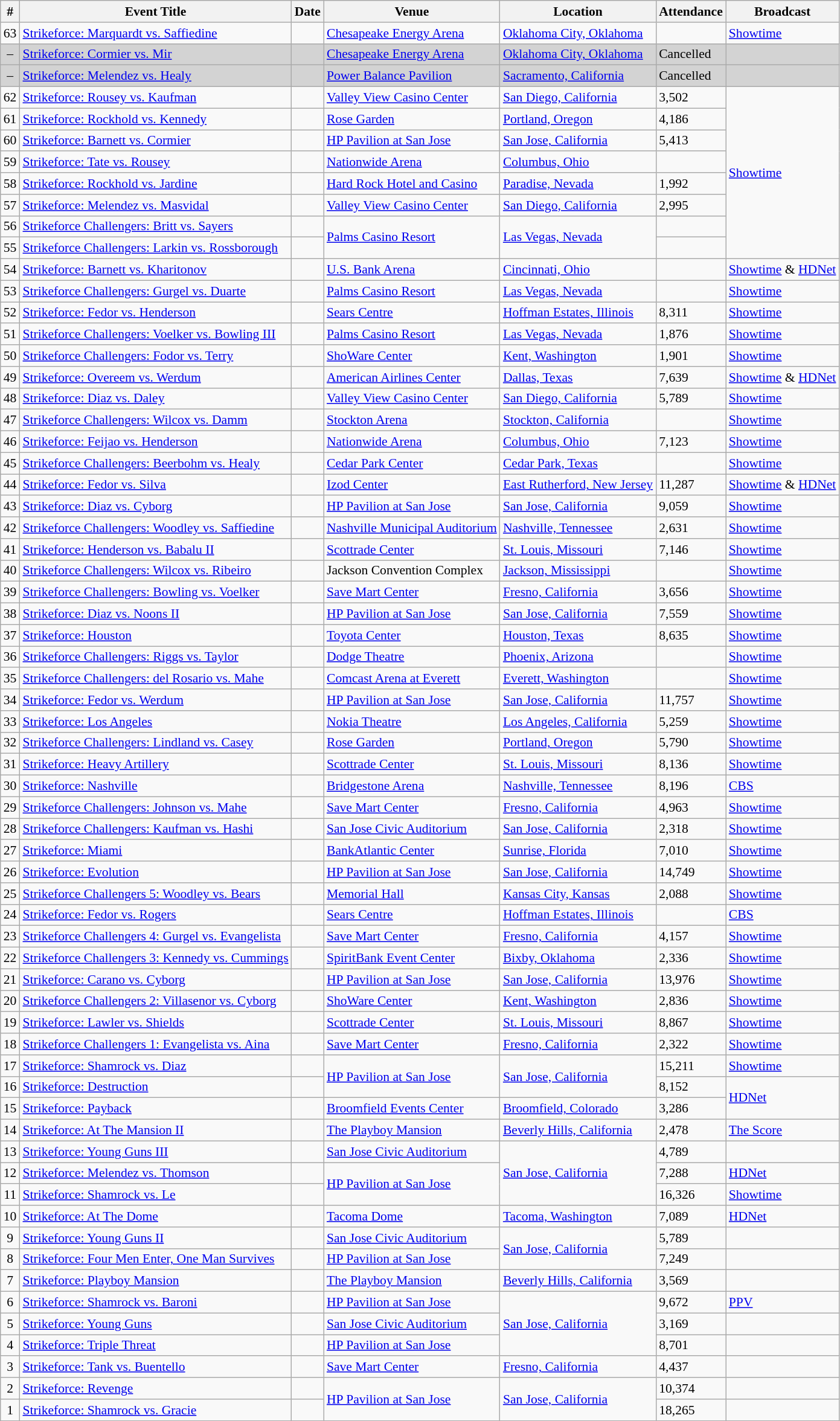<table class="sortable wikitable succession-box" style="font-size:90%;">
<tr>
<th scope="col">#</th>
<th scope="col">Event Title</th>
<th scope="col">Date</th>
<th scope="col">Venue</th>
<th scope="col">Location</th>
<th scope="col">Attendance</th>
<th scope="col">Broadcast</th>
</tr>
<tr>
<td align=center>63</td>
<td><a href='#'>Strikeforce: Marquardt vs. Saffiedine</a></td>
<td></td>
<td><a href='#'>Chesapeake Energy Arena</a></td>
<td><a href='#'>Oklahoma City, Oklahoma</a></td>
<td></td>
<td><a href='#'>Showtime</a></td>
</tr>
<tr>
<td bgcolor="#D3D3D3" align=center>–</td>
<td bgcolor="#D3D3D3"><a href='#'>Strikeforce: Cormier vs. Mir</a></td>
<td bgcolor="#D3D3D3"></td>
<td bgcolor="#D3D3D3"><a href='#'>Chesapeake Energy Arena</a></td>
<td bgcolor="#D3D3D3"><a href='#'>Oklahoma City, Oklahoma</a></td>
<td bgcolor="#D3D3D3">Cancelled</td>
<td bgcolor="#D3D3D3"></td>
</tr>
<tr>
<td bgcolor="#D3D3D3" align=center>–</td>
<td bgcolor="#D3D3D3"><a href='#'>Strikeforce: Melendez vs. Healy</a></td>
<td bgcolor="#D3D3D3"></td>
<td bgcolor="#D3D3D3"><a href='#'>Power Balance Pavilion</a></td>
<td bgcolor="#D3D3D3"><a href='#'>Sacramento, California</a></td>
<td bgcolor="#D3D3D3">Cancelled</td>
<td bgcolor="#D3D3D3"></td>
</tr>
<tr>
<td align=center>62</td>
<td><a href='#'>Strikeforce: Rousey vs. Kaufman</a></td>
<td></td>
<td><a href='#'>Valley View Casino Center</a></td>
<td><a href='#'>San Diego, California</a></td>
<td>3,502</td>
<td rowspan=8><a href='#'>Showtime</a></td>
</tr>
<tr>
<td align=center>61</td>
<td><a href='#'>Strikeforce: Rockhold vs. Kennedy</a></td>
<td></td>
<td><a href='#'>Rose Garden</a></td>
<td><a href='#'>Portland, Oregon</a></td>
<td>4,186</td>
</tr>
<tr>
<td align=center>60</td>
<td><a href='#'>Strikeforce: Barnett vs. Cormier</a></td>
<td></td>
<td><a href='#'>HP Pavilion at San Jose</a></td>
<td><a href='#'>San Jose, California</a></td>
<td>5,413</td>
</tr>
<tr>
<td align=center>59</td>
<td><a href='#'>Strikeforce: Tate vs. Rousey</a></td>
<td></td>
<td><a href='#'>Nationwide Arena</a></td>
<td><a href='#'>Columbus, Ohio</a></td>
<td></td>
</tr>
<tr>
<td align=center>58</td>
<td><a href='#'>Strikeforce: Rockhold vs. Jardine</a></td>
<td></td>
<td><a href='#'>Hard Rock Hotel and Casino</a></td>
<td><a href='#'>Paradise, Nevada</a></td>
<td>1,992</td>
</tr>
<tr>
<td align=center>57</td>
<td><a href='#'>Strikeforce: Melendez vs. Masvidal</a></td>
<td></td>
<td><a href='#'>Valley View Casino Center</a></td>
<td><a href='#'>San Diego, California</a></td>
<td>2,995</td>
</tr>
<tr>
<td align=center>56</td>
<td><a href='#'>Strikeforce Challengers: Britt vs. Sayers</a></td>
<td></td>
<td rowspan=2><a href='#'>Palms Casino Resort</a></td>
<td rowspan=2><a href='#'>Las Vegas, Nevada</a></td>
<td></td>
</tr>
<tr>
<td align=center>55</td>
<td><a href='#'>Strikeforce Challengers: Larkin vs. Rossborough</a></td>
<td></td>
<td></td>
</tr>
<tr>
<td align=center>54</td>
<td><a href='#'>Strikeforce: Barnett vs. Kharitonov</a></td>
<td></td>
<td><a href='#'>U.S. Bank Arena</a></td>
<td><a href='#'>Cincinnati, Ohio</a></td>
<td></td>
<td><a href='#'>Showtime</a> & <a href='#'>HDNet</a></td>
</tr>
<tr>
<td align=center>53</td>
<td><a href='#'>Strikeforce Challengers: Gurgel vs. Duarte</a></td>
<td></td>
<td><a href='#'>Palms Casino Resort</a></td>
<td><a href='#'>Las Vegas, Nevada</a></td>
<td></td>
<td><a href='#'>Showtime</a></td>
</tr>
<tr>
<td align=center>52</td>
<td><a href='#'>Strikeforce: Fedor vs. Henderson</a></td>
<td></td>
<td><a href='#'>Sears Centre</a></td>
<td><a href='#'>Hoffman Estates, Illinois</a></td>
<td>8,311</td>
<td><a href='#'>Showtime</a></td>
</tr>
<tr>
<td align=center>51</td>
<td><a href='#'>Strikeforce Challengers: Voelker vs. Bowling III</a></td>
<td></td>
<td><a href='#'>Palms Casino Resort</a></td>
<td><a href='#'>Las Vegas, Nevada</a></td>
<td>1,876</td>
<td><a href='#'>Showtime</a></td>
</tr>
<tr>
<td align=center>50</td>
<td><a href='#'>Strikeforce Challengers: Fodor vs. Terry</a></td>
<td></td>
<td><a href='#'>ShoWare Center</a></td>
<td><a href='#'>Kent, Washington</a></td>
<td>1,901</td>
<td><a href='#'>Showtime</a></td>
</tr>
<tr>
<td align=center>49</td>
<td><a href='#'>Strikeforce: Overeem vs. Werdum</a></td>
<td></td>
<td><a href='#'>American Airlines Center</a></td>
<td><a href='#'>Dallas, Texas</a></td>
<td>7,639</td>
<td><a href='#'>Showtime</a> & <a href='#'>HDNet</a></td>
</tr>
<tr>
<td align=center>48</td>
<td><a href='#'>Strikeforce: Diaz vs. Daley</a></td>
<td></td>
<td><a href='#'>Valley View Casino Center</a></td>
<td><a href='#'>San Diego, California</a></td>
<td>5,789</td>
<td><a href='#'>Showtime</a></td>
</tr>
<tr>
<td align=center>47</td>
<td><a href='#'>Strikeforce Challengers: Wilcox vs. Damm</a></td>
<td></td>
<td><a href='#'>Stockton Arena</a></td>
<td><a href='#'>Stockton, California</a></td>
<td></td>
<td><a href='#'>Showtime</a></td>
</tr>
<tr>
<td align=center>46</td>
<td><a href='#'>Strikeforce: Feijao vs. Henderson</a></td>
<td></td>
<td><a href='#'>Nationwide Arena</a></td>
<td><a href='#'>Columbus, Ohio</a></td>
<td>7,123</td>
<td><a href='#'>Showtime</a></td>
</tr>
<tr>
<td align=center>45</td>
<td><a href='#'>Strikeforce Challengers: Beerbohm vs. Healy</a></td>
<td></td>
<td><a href='#'>Cedar Park Center</a></td>
<td><a href='#'>Cedar Park, Texas</a></td>
<td></td>
<td><a href='#'>Showtime</a></td>
</tr>
<tr>
<td align=center>44</td>
<td><a href='#'>Strikeforce: Fedor vs. Silva</a></td>
<td></td>
<td><a href='#'>Izod Center</a></td>
<td><a href='#'>East Rutherford, New Jersey</a></td>
<td>11,287</td>
<td><a href='#'>Showtime</a> & <a href='#'>HDNet</a></td>
</tr>
<tr>
<td align=center>43</td>
<td><a href='#'>Strikeforce: Diaz vs. Cyborg</a></td>
<td></td>
<td><a href='#'>HP Pavilion at San Jose</a></td>
<td><a href='#'>San Jose, California</a></td>
<td>9,059</td>
<td><a href='#'>Showtime</a></td>
</tr>
<tr>
<td align=center>42</td>
<td><a href='#'>Strikeforce Challengers: Woodley vs. Saffiedine</a></td>
<td></td>
<td><a href='#'>Nashville Municipal Auditorium</a></td>
<td><a href='#'>Nashville, Tennessee</a></td>
<td>2,631</td>
<td><a href='#'>Showtime</a></td>
</tr>
<tr>
<td align=center>41</td>
<td><a href='#'>Strikeforce: Henderson vs. Babalu II</a></td>
<td></td>
<td><a href='#'>Scottrade Center</a></td>
<td><a href='#'>St. Louis, Missouri</a></td>
<td>7,146</td>
<td><a href='#'>Showtime</a></td>
</tr>
<tr>
<td align=center>40</td>
<td><a href='#'>Strikeforce Challengers: Wilcox vs. Ribeiro</a></td>
<td></td>
<td>Jackson Convention Complex</td>
<td><a href='#'>Jackson, Mississippi</a></td>
<td></td>
<td><a href='#'>Showtime</a></td>
</tr>
<tr>
<td align=center>39</td>
<td><a href='#'>Strikeforce Challengers: Bowling vs. Voelker</a></td>
<td></td>
<td><a href='#'>Save Mart Center</a></td>
<td><a href='#'>Fresno, California</a></td>
<td>3,656</td>
<td><a href='#'>Showtime</a></td>
</tr>
<tr>
<td align=center>38</td>
<td><a href='#'>Strikeforce: Diaz vs. Noons II</a></td>
<td></td>
<td><a href='#'>HP Pavilion at San Jose</a></td>
<td><a href='#'>San Jose, California</a></td>
<td>7,559</td>
<td><a href='#'>Showtime</a></td>
</tr>
<tr>
<td align=center>37</td>
<td><a href='#'>Strikeforce: Houston</a></td>
<td></td>
<td><a href='#'>Toyota Center</a></td>
<td><a href='#'>Houston, Texas</a></td>
<td>8,635</td>
<td><a href='#'>Showtime</a></td>
</tr>
<tr>
<td align=center>36</td>
<td><a href='#'>Strikeforce Challengers: Riggs vs. Taylor</a></td>
<td></td>
<td><a href='#'>Dodge Theatre</a></td>
<td><a href='#'>Phoenix, Arizona</a></td>
<td></td>
<td><a href='#'>Showtime</a></td>
</tr>
<tr>
<td align=center>35</td>
<td><a href='#'>Strikeforce Challengers: del Rosario vs. Mahe</a></td>
<td></td>
<td><a href='#'>Comcast Arena at Everett</a></td>
<td><a href='#'>Everett, Washington</a></td>
<td></td>
<td><a href='#'>Showtime</a></td>
</tr>
<tr>
<td align=center>34</td>
<td><a href='#'>Strikeforce: Fedor vs. Werdum</a></td>
<td></td>
<td><a href='#'>HP Pavilion at San Jose</a></td>
<td><a href='#'>San Jose, California</a></td>
<td>11,757</td>
<td><a href='#'>Showtime</a></td>
</tr>
<tr>
<td align=center>33</td>
<td><a href='#'>Strikeforce: Los Angeles</a></td>
<td></td>
<td><a href='#'>Nokia Theatre</a></td>
<td><a href='#'>Los Angeles, California</a></td>
<td>5,259</td>
<td><a href='#'>Showtime</a></td>
</tr>
<tr>
<td align=center>32</td>
<td><a href='#'>Strikeforce Challengers: Lindland vs. Casey</a></td>
<td></td>
<td><a href='#'>Rose Garden</a></td>
<td><a href='#'>Portland, Oregon</a></td>
<td>5,790</td>
<td><a href='#'>Showtime</a></td>
</tr>
<tr>
<td align=center>31</td>
<td><a href='#'>Strikeforce: Heavy Artillery</a></td>
<td></td>
<td><a href='#'>Scottrade Center</a></td>
<td><a href='#'>St. Louis, Missouri</a></td>
<td>8,136</td>
<td><a href='#'>Showtime</a></td>
</tr>
<tr>
<td align=center>30</td>
<td><a href='#'>Strikeforce: Nashville</a></td>
<td></td>
<td><a href='#'>Bridgestone Arena</a></td>
<td><a href='#'>Nashville, Tennessee</a></td>
<td>8,196</td>
<td><a href='#'>CBS</a></td>
</tr>
<tr>
<td align=center>29</td>
<td><a href='#'>Strikeforce Challengers: Johnson vs. Mahe</a></td>
<td></td>
<td><a href='#'>Save Mart Center</a></td>
<td><a href='#'>Fresno, California</a></td>
<td>4,963</td>
<td><a href='#'>Showtime</a></td>
</tr>
<tr>
<td align=center>28</td>
<td><a href='#'>Strikeforce Challengers: Kaufman vs. Hashi</a></td>
<td></td>
<td><a href='#'>San Jose Civic Auditorium</a></td>
<td><a href='#'>San Jose, California</a></td>
<td>2,318</td>
<td><a href='#'>Showtime</a></td>
</tr>
<tr>
<td align=center>27</td>
<td><a href='#'>Strikeforce: Miami</a></td>
<td></td>
<td><a href='#'>BankAtlantic Center</a></td>
<td><a href='#'>Sunrise, Florida</a></td>
<td>7,010</td>
<td><a href='#'>Showtime</a></td>
</tr>
<tr>
<td align=center>26</td>
<td><a href='#'>Strikeforce: Evolution</a></td>
<td></td>
<td><a href='#'>HP Pavilion at San Jose</a></td>
<td><a href='#'>San Jose, California</a></td>
<td>14,749</td>
<td><a href='#'>Showtime</a></td>
</tr>
<tr>
<td align=center>25</td>
<td><a href='#'>Strikeforce Challengers 5: Woodley vs. Bears</a></td>
<td></td>
<td><a href='#'>Memorial Hall</a></td>
<td><a href='#'>Kansas City, Kansas</a></td>
<td>2,088</td>
<td><a href='#'>Showtime</a></td>
</tr>
<tr>
<td align=center>24</td>
<td><a href='#'>Strikeforce: Fedor vs. Rogers</a></td>
<td></td>
<td><a href='#'>Sears Centre</a></td>
<td><a href='#'>Hoffman Estates, Illinois</a></td>
<td></td>
<td><a href='#'>CBS</a></td>
</tr>
<tr>
<td align=center>23</td>
<td><a href='#'>Strikeforce Challengers 4: Gurgel vs. Evangelista</a></td>
<td></td>
<td><a href='#'>Save Mart Center</a></td>
<td><a href='#'>Fresno, California</a></td>
<td>4,157</td>
<td><a href='#'>Showtime</a></td>
</tr>
<tr>
<td align=center>22</td>
<td><a href='#'>Strikeforce Challengers 3: Kennedy vs. Cummings</a></td>
<td></td>
<td><a href='#'>SpiritBank Event Center</a></td>
<td><a href='#'>Bixby, Oklahoma</a></td>
<td>2,336</td>
<td><a href='#'>Showtime</a></td>
</tr>
<tr>
<td align=center>21</td>
<td><a href='#'>Strikeforce: Carano vs. Cyborg</a></td>
<td></td>
<td><a href='#'>HP Pavilion at San Jose</a></td>
<td><a href='#'>San Jose, California</a></td>
<td>13,976</td>
<td><a href='#'>Showtime</a></td>
</tr>
<tr>
<td align=center>20</td>
<td><a href='#'>Strikeforce Challengers 2: Villasenor vs. Cyborg</a></td>
<td></td>
<td><a href='#'>ShoWare Center</a></td>
<td><a href='#'>Kent, Washington</a></td>
<td>2,836</td>
<td><a href='#'>Showtime</a></td>
</tr>
<tr>
<td align=center>19</td>
<td><a href='#'>Strikeforce: Lawler vs. Shields</a></td>
<td></td>
<td><a href='#'>Scottrade Center</a></td>
<td><a href='#'>St. Louis, Missouri</a></td>
<td>8,867</td>
<td><a href='#'>Showtime</a></td>
</tr>
<tr>
<td align=center>18</td>
<td><a href='#'>Strikeforce Challengers 1: Evangelista vs. Aina</a></td>
<td></td>
<td><a href='#'>Save Mart Center</a></td>
<td><a href='#'>Fresno, California</a></td>
<td>2,322</td>
<td><a href='#'>Showtime</a></td>
</tr>
<tr>
<td align=center>17</td>
<td><a href='#'>Strikeforce: Shamrock vs. Diaz</a></td>
<td></td>
<td rowspan=2><a href='#'>HP Pavilion at San Jose</a></td>
<td rowspan=2><a href='#'>San Jose, California</a></td>
<td>15,211</td>
<td><a href='#'>Showtime</a></td>
</tr>
<tr>
<td align=center>16</td>
<td><a href='#'>Strikeforce: Destruction</a></td>
<td></td>
<td>8,152</td>
<td rowspan=2><a href='#'>HDNet</a></td>
</tr>
<tr>
<td align=center>15</td>
<td><a href='#'>Strikeforce: Payback</a></td>
<td></td>
<td><a href='#'>Broomfield Events Center</a></td>
<td><a href='#'>Broomfield, Colorado</a></td>
<td>3,286</td>
</tr>
<tr>
<td align=center>14</td>
<td><a href='#'>Strikeforce: At The Mansion II</a></td>
<td></td>
<td><a href='#'>The Playboy Mansion</a></td>
<td><a href='#'>Beverly Hills, California</a></td>
<td>2,478</td>
<td><a href='#'>The Score</a></td>
</tr>
<tr>
<td align=center>13</td>
<td><a href='#'>Strikeforce: Young Guns III</a></td>
<td></td>
<td><a href='#'>San Jose Civic Auditorium</a></td>
<td rowspan=3><a href='#'>San Jose, California</a></td>
<td>4,789</td>
<td></td>
</tr>
<tr>
<td align=center>12</td>
<td><a href='#'>Strikeforce: Melendez vs. Thomson</a></td>
<td></td>
<td rowspan=2><a href='#'>HP Pavilion at San Jose</a></td>
<td>7,288</td>
<td><a href='#'>HDNet</a></td>
</tr>
<tr>
<td align=center>11</td>
<td><a href='#'>Strikeforce: Shamrock vs. Le</a></td>
<td></td>
<td>16,326</td>
<td><a href='#'>Showtime</a></td>
</tr>
<tr>
<td align=center>10</td>
<td><a href='#'>Strikeforce: At The Dome</a></td>
<td></td>
<td><a href='#'>Tacoma Dome</a></td>
<td><a href='#'>Tacoma, Washington</a></td>
<td>7,089</td>
<td><a href='#'>HDNet</a></td>
</tr>
<tr>
<td align=center>9</td>
<td><a href='#'>Strikeforce: Young Guns II</a></td>
<td></td>
<td><a href='#'>San Jose Civic Auditorium</a></td>
<td rowspan=2><a href='#'>San Jose, California</a></td>
<td>5,789</td>
<td></td>
</tr>
<tr>
<td align=center>8</td>
<td><a href='#'>Strikeforce: Four Men Enter, One Man Survives</a></td>
<td></td>
<td><a href='#'>HP Pavilion at San Jose</a></td>
<td>7,249</td>
<td></td>
</tr>
<tr>
<td align=center>7</td>
<td><a href='#'>Strikeforce: Playboy Mansion</a></td>
<td></td>
<td><a href='#'>The Playboy Mansion</a></td>
<td><a href='#'>Beverly Hills, California</a></td>
<td>3,569</td>
<td></td>
</tr>
<tr>
<td align=center>6</td>
<td><a href='#'>Strikeforce: Shamrock vs. Baroni</a></td>
<td></td>
<td><a href='#'>HP Pavilion at San Jose</a></td>
<td rowspan=3><a href='#'>San Jose, California</a></td>
<td>9,672</td>
<td><a href='#'>PPV</a></td>
</tr>
<tr>
<td align=center>5</td>
<td><a href='#'>Strikeforce: Young Guns</a></td>
<td></td>
<td><a href='#'>San Jose Civic Auditorium</a></td>
<td>3,169</td>
<td></td>
</tr>
<tr>
<td align=center>4</td>
<td><a href='#'>Strikeforce: Triple Threat</a></td>
<td></td>
<td><a href='#'>HP Pavilion at San Jose</a></td>
<td>8,701</td>
<td></td>
</tr>
<tr>
<td align=center>3</td>
<td><a href='#'>Strikeforce: Tank vs. Buentello</a></td>
<td></td>
<td><a href='#'>Save Mart Center</a></td>
<td><a href='#'>Fresno, California</a></td>
<td>4,437</td>
<td></td>
</tr>
<tr>
<td align=center>2</td>
<td><a href='#'>Strikeforce: Revenge</a></td>
<td></td>
<td rowspan=2><a href='#'>HP Pavilion at San Jose</a></td>
<td rowspan=2><a href='#'>San Jose, California</a></td>
<td>10,374</td>
<td></td>
</tr>
<tr>
<td align=center>1</td>
<td><a href='#'>Strikeforce: Shamrock vs. Gracie</a></td>
<td></td>
<td>18,265</td>
<td></td>
</tr>
</table>
